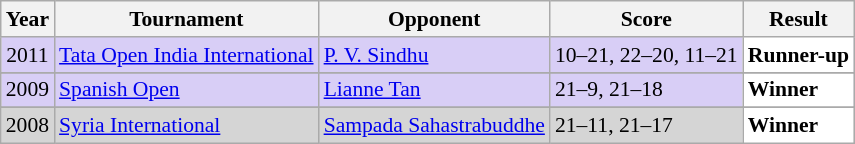<table class="sortable wikitable" style="font-size: 90%;">
<tr>
<th>Year</th>
<th>Tournament</th>
<th>Opponent</th>
<th>Score</th>
<th>Result</th>
</tr>
<tr style="background:#D8CEF6">
<td align="center">2011</td>
<td align="left"><a href='#'>Tata Open India International</a></td>
<td align="left"> <a href='#'>P. V. Sindhu</a></td>
<td align="left">10–21, 22–20, 11–21</td>
<td style="text-align:left; background:white"> <strong>Runner-up</strong></td>
</tr>
<tr>
</tr>
<tr style="background:#D8CEF6">
<td align="center">2009</td>
<td align="left"><a href='#'>Spanish Open</a></td>
<td align="left"> <a href='#'>Lianne Tan</a></td>
<td align="left">21–9, 21–18</td>
<td style="text-align:left; background:white"> <strong>Winner</strong></td>
</tr>
<tr>
</tr>
<tr style="background:#D5D5D5">
<td align="center">2008</td>
<td align="left"><a href='#'>Syria International</a></td>
<td align="left"> <a href='#'>Sampada Sahastrabuddhe</a></td>
<td align="left">21–11, 21–17</td>
<td style="text-align:left; background:white"> <strong>Winner</strong></td>
</tr>
</table>
